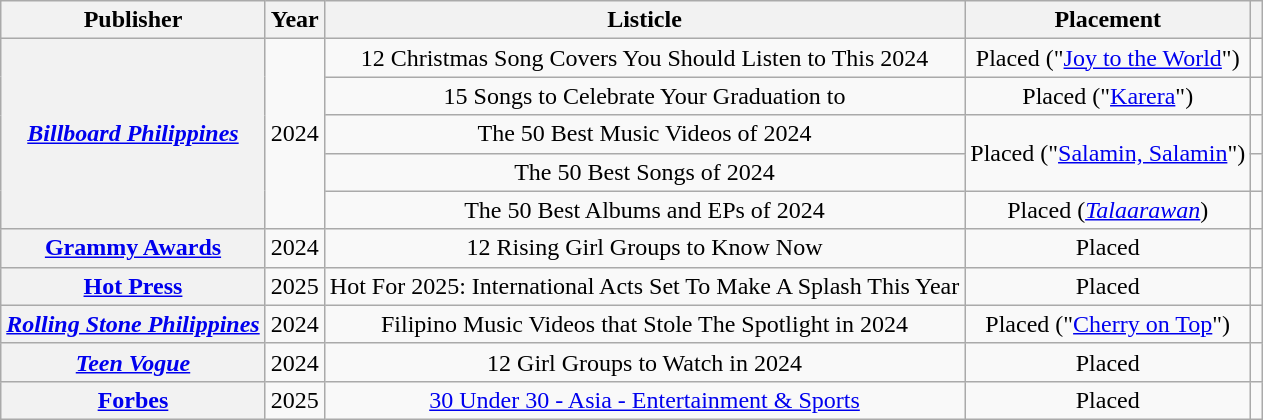<table class="wikitable plainrowheaders sortable" style="text-align:center">
<tr>
<th scope="col">Publisher</th>
<th scope="col">Year</th>
<th scope="col">Listicle</th>
<th scope="col">Placement</th>
<th scope="col" class="unsortable"></th>
</tr>
<tr>
<th rowspan="5" scope="rowgroup"><em><a href='#'>Billboard Philippines</a></em></th>
<td rowspan="5">2024</td>
<td>12 Christmas Song Covers You Should Listen to This 2024</td>
<td>Placed ("<a href='#'>Joy to the World</a>")</td>
<td></td>
</tr>
<tr>
<td>15 Songs to Celebrate Your Graduation to</td>
<td>Placed ("<a href='#'>Karera</a>")</td>
<td></td>
</tr>
<tr>
<td>The 50 Best Music Videos of 2024</td>
<td rowspan="2">Placed ("<a href='#'>Salamin, Salamin</a>")</td>
<td></td>
</tr>
<tr>
<td>The 50 Best Songs of 2024</td>
<td></td>
</tr>
<tr>
<td style="text-align:center">The 50 Best Albums and EPs of 2024</td>
<td>Placed (<em><a href='#'>Talaarawan</a></em>)</td>
<td></td>
</tr>
<tr>
<th scope="row"><a href='#'>Grammy Awards</a></th>
<td>2024</td>
<td>12 Rising Girl Groups to Know Now</td>
<td>Placed</td>
<td></td>
</tr>
<tr>
<th scope="row"><a href='#'>Hot Press</a></th>
<td>2025</td>
<td>Hot For 2025: International Acts Set To Make A Splash This Year</td>
<td>Placed</td>
<td></td>
</tr>
<tr>
<th scope="row"><em><a href='#'>Rolling Stone Philippines</a></em></th>
<td>2024</td>
<td>Filipino Music Videos that Stole The Spotlight in 2024</td>
<td>Placed ("<a href='#'>Cherry on Top</a>")</td>
<td></td>
</tr>
<tr>
<th scope="row"><em><a href='#'>Teen Vogue</a></em></th>
<td>2024</td>
<td>12 Girl Groups to Watch in 2024</td>
<td>Placed</td>
<td></td>
</tr>
<tr>
<th scope="row"><a href='#'>Forbes</a></th>
<td>2025</td>
<td><a href='#'>30 Under 30 - Asia - Entertainment & Sports</a></td>
<td>Placed</td>
<td></td>
</tr>
</table>
